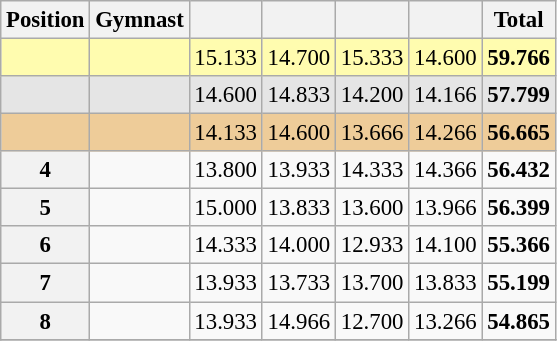<table class="wikitable sortable" style="text-align:center; font-size:95%">
<tr>
<th>Position</th>
<th>Gymnast</th>
<th></th>
<th></th>
<th></th>
<th></th>
<th>Total</th>
</tr>
<tr bgcolor=fffcaf>
<td></td>
<td align=left></td>
<td>15.133</td>
<td>14.700</td>
<td>15.333</td>
<td>14.600</td>
<td><strong>59.766</strong></td>
</tr>
<tr bgcolor=e5e5e5>
<td></td>
<td align=left></td>
<td>14.600</td>
<td>14.833</td>
<td>14.200</td>
<td>14.166</td>
<td><strong>57.799</strong></td>
</tr>
<tr bgcolor=eecc99>
<td></td>
<td align=left></td>
<td>14.133</td>
<td>14.600</td>
<td>13.666</td>
<td>14.266</td>
<td><strong>56.665</strong></td>
</tr>
<tr>
<th><strong>4</strong></th>
<td align=left></td>
<td>13.800</td>
<td>13.933</td>
<td>14.333</td>
<td>14.366</td>
<td><strong>56.432</strong></td>
</tr>
<tr>
<th><strong>5</strong></th>
<td align=left></td>
<td>15.000</td>
<td>13.833</td>
<td>13.600</td>
<td>13.966</td>
<td><strong>56.399</strong></td>
</tr>
<tr>
<th><strong>6</strong></th>
<td align=left></td>
<td>14.333</td>
<td>14.000</td>
<td>12.933</td>
<td>14.100</td>
<td><strong>55.366</strong></td>
</tr>
<tr>
<th><strong>7</strong></th>
<td align=left></td>
<td>13.933</td>
<td>13.733</td>
<td>13.700</td>
<td>13.833</td>
<td><strong>55.199</strong></td>
</tr>
<tr>
<th><strong>8</strong></th>
<td align=left></td>
<td>13.933</td>
<td>14.966</td>
<td>12.700</td>
<td>13.266</td>
<td><strong>54.865</strong></td>
</tr>
<tr>
</tr>
</table>
